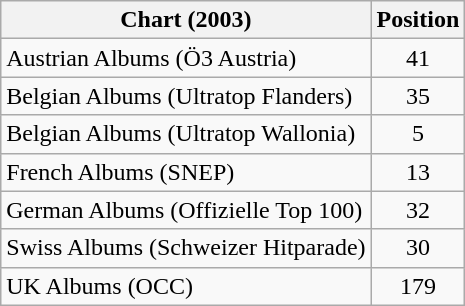<table class="wikitable sortable">
<tr>
<th>Chart (2003)</th>
<th>Position</th>
</tr>
<tr>
<td>Austrian Albums (Ö3 Austria)</td>
<td style="text-align:center;">41</td>
</tr>
<tr>
<td>Belgian Albums (Ultratop Flanders)</td>
<td style="text-align:center;">35</td>
</tr>
<tr>
<td>Belgian Albums (Ultratop Wallonia)</td>
<td style="text-align:center;">5</td>
</tr>
<tr>
<td>French Albums (SNEP)</td>
<td style="text-align:center;">13</td>
</tr>
<tr>
<td>German Albums (Offizielle Top 100)</td>
<td style="text-align:center;">32</td>
</tr>
<tr>
<td>Swiss Albums (Schweizer Hitparade)</td>
<td style="text-align:center;">30</td>
</tr>
<tr>
<td>UK Albums (OCC)</td>
<td style="text-align:center;">179</td>
</tr>
</table>
